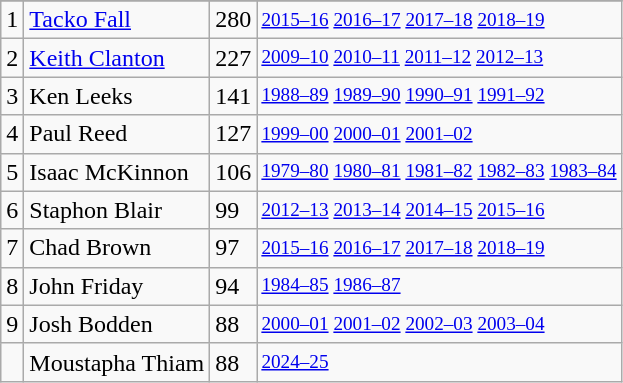<table class="wikitable">
<tr>
</tr>
<tr>
<td>1</td>
<td><a href='#'>Tacko Fall</a></td>
<td>280</td>
<td style="font-size:80%;"><a href='#'>2015–16</a> <a href='#'>2016–17</a> <a href='#'>2017–18</a> <a href='#'>2018–19</a></td>
</tr>
<tr>
<td>2</td>
<td><a href='#'>Keith Clanton</a></td>
<td>227</td>
<td style="font-size:80%;"><a href='#'>2009–10</a> <a href='#'>2010–11</a> <a href='#'>2011–12</a> <a href='#'>2012–13</a></td>
</tr>
<tr>
<td>3</td>
<td>Ken Leeks</td>
<td>141</td>
<td style="font-size:80%;"><a href='#'>1988–89</a> <a href='#'>1989–90</a> <a href='#'>1990–91</a> <a href='#'>1991–92</a></td>
</tr>
<tr>
<td>4</td>
<td>Paul Reed</td>
<td>127</td>
<td style="font-size:80%;"><a href='#'>1999–00</a> <a href='#'>2000–01</a> <a href='#'>2001–02</a></td>
</tr>
<tr>
<td>5</td>
<td>Isaac McKinnon</td>
<td>106</td>
<td style="font-size:80%;"><a href='#'>1979–80</a> <a href='#'>1980–81</a> <a href='#'>1981–82</a> <a href='#'>1982–83</a> <a href='#'>1983–84</a></td>
</tr>
<tr>
<td>6</td>
<td>Staphon Blair</td>
<td>99</td>
<td style="font-size:80%;"><a href='#'>2012–13</a> <a href='#'>2013–14</a> <a href='#'>2014–15</a> <a href='#'>2015–16</a></td>
</tr>
<tr>
<td>7</td>
<td>Chad Brown</td>
<td>97</td>
<td style="font-size:80%;"><a href='#'>2015–16</a> <a href='#'>2016–17</a> <a href='#'>2017–18</a> <a href='#'>2018–19</a></td>
</tr>
<tr>
<td>8</td>
<td>John Friday</td>
<td>94</td>
<td style="font-size:80%;"><a href='#'>1984–85</a> <a href='#'>1986–87</a></td>
</tr>
<tr>
<td>9</td>
<td>Josh Bodden</td>
<td>88</td>
<td style="font-size:80%;"><a href='#'>2000–01</a> <a href='#'>2001–02</a> <a href='#'>2002–03</a> <a href='#'>2003–04</a></td>
</tr>
<tr>
<td></td>
<td>Moustapha Thiam</td>
<td>88</td>
<td style="font-size:80%;"><a href='#'>2024–25</a></td>
</tr>
</table>
